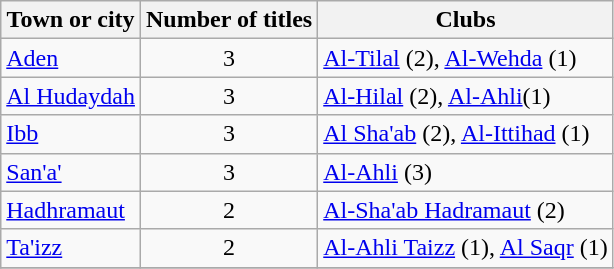<table class="sortable wikitable">
<tr>
<th>Town or city</th>
<th>Number of titles</th>
<th class="unsortable">Clubs</th>
</tr>
<tr>
<td><a href='#'>Aden</a></td>
<td align=center>3</td>
<td><a href='#'>Al-Tilal</a> (2), <a href='#'>Al-Wehda</a> (1)</td>
</tr>
<tr>
<td><a href='#'>Al Hudaydah</a></td>
<td align=center>3</td>
<td><a href='#'>Al-Hilal</a> (2), <a href='#'>Al-Ahli</a>(1)</td>
</tr>
<tr>
<td><a href='#'>Ibb</a></td>
<td align=center>3</td>
<td><a href='#'>Al Sha'ab</a> (2), <a href='#'>Al-Ittihad</a> (1)</td>
</tr>
<tr>
<td><a href='#'>San'a'</a></td>
<td align=center>3</td>
<td><a href='#'>Al-Ahli</a> (3)</td>
</tr>
<tr>
<td><a href='#'>Hadhramaut</a></td>
<td align=center>2</td>
<td><a href='#'>Al-Sha'ab Hadramaut</a> (2)</td>
</tr>
<tr>
<td><a href='#'>Ta'izz</a></td>
<td align=center>2</td>
<td><a href='#'>Al-Ahli Taizz</a> (1), <a href='#'>Al Saqr</a> (1)</td>
</tr>
<tr>
</tr>
</table>
